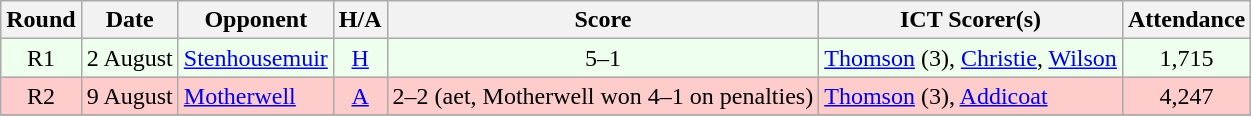<table class="wikitable" style="text-align:center">
<tr>
<th>Round</th>
<th>Date</th>
<th>Opponent</th>
<th>H/A</th>
<th>Score</th>
<th>ICT Scorer(s)</th>
<th>Attendance</th>
</tr>
<tr bgcolor=#EEFFEE>
<td>R1</td>
<td align=left>2 August</td>
<td align=left><a href='#'>Stenhousemuir</a></td>
<td><a href='#'>H</a></td>
<td>5–1</td>
<td align=left><a href='#'>Thomson</a> (3), <a href='#'>Christie</a>, <a href='#'>Wilson</a></td>
<td>1,715</td>
</tr>
<tr bgcolor=#FFCCCC>
<td>R2</td>
<td align=left>9 August</td>
<td align=left><a href='#'>Motherwell</a></td>
<td><a href='#'>A</a></td>
<td>2–2 (aet, Motherwell won 4–1 on penalties)</td>
<td align=left><a href='#'>Thomson</a> (3), <a href='#'>Addicoat</a></td>
<td>4,247</td>
</tr>
<tr>
</tr>
</table>
